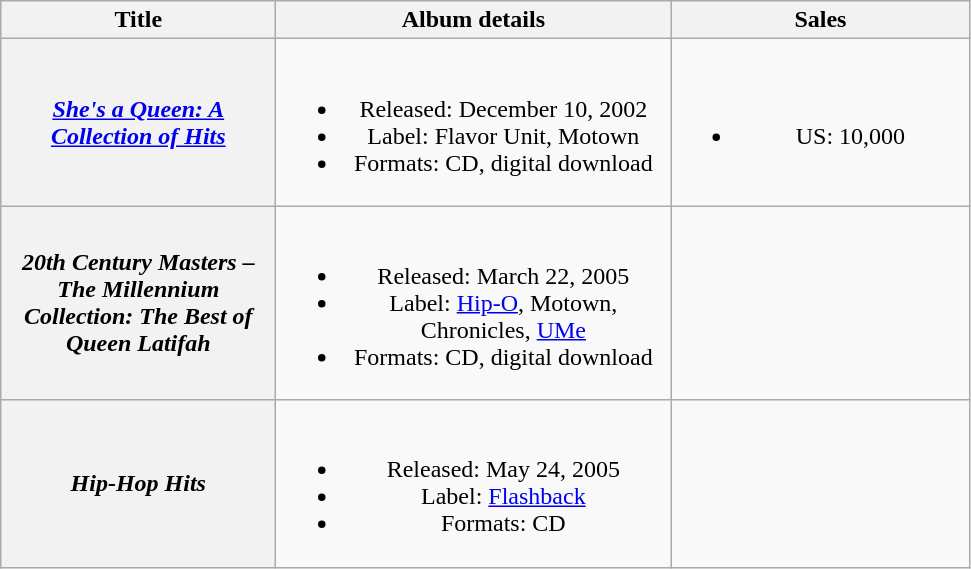<table class="wikitable plainrowheaders" style="text-align:center;">
<tr>
<th scope="col" style="width:11em;">Title</th>
<th scope="col" style="width:16em;">Album details</th>
<th scope="col" style="width:12em;">Sales</th>
</tr>
<tr>
<th scope="row"><em><a href='#'>She's a Queen: A Collection of Hits</a></em></th>
<td><br><ul><li>Released: December 10, 2002</li><li>Label: Flavor Unit, Motown</li><li>Formats: CD, digital download</li></ul></td>
<td><br><ul><li>US: 10,000</li></ul></td>
</tr>
<tr>
<th scope="row"><em>20th Century Masters – The Millennium Collection: The Best of Queen Latifah</em></th>
<td><br><ul><li>Released: March 22, 2005</li><li>Label: <a href='#'>Hip-O</a>, Motown, Chronicles, <a href='#'>UMe</a></li><li>Formats: CD, digital download</li></ul></td>
<td></td>
</tr>
<tr>
<th scope="row"><em>Hip-Hop Hits</em></th>
<td><br><ul><li>Released: May 24, 2005</li><li>Label: <a href='#'>Flashback</a></li><li>Formats: CD</li></ul></td>
<td></td>
</tr>
</table>
